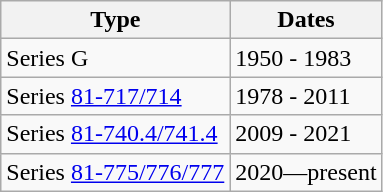<table class=wikitable>
<tr>
<th>Type</th>
<th>Dates</th>
</tr>
<tr>
<td>Series G</td>
<td>1950 - 1983</td>
</tr>
<tr>
<td>Series <a href='#'>81-717/714</a></td>
<td>1978 - 2011</td>
</tr>
<tr>
<td>Series <a href='#'>81-740.4/741.4</a></td>
<td>2009 - 2021</td>
</tr>
<tr>
<td>Series <a href='#'>81-775/776/777</a></td>
<td>2020—present</td>
</tr>
</table>
